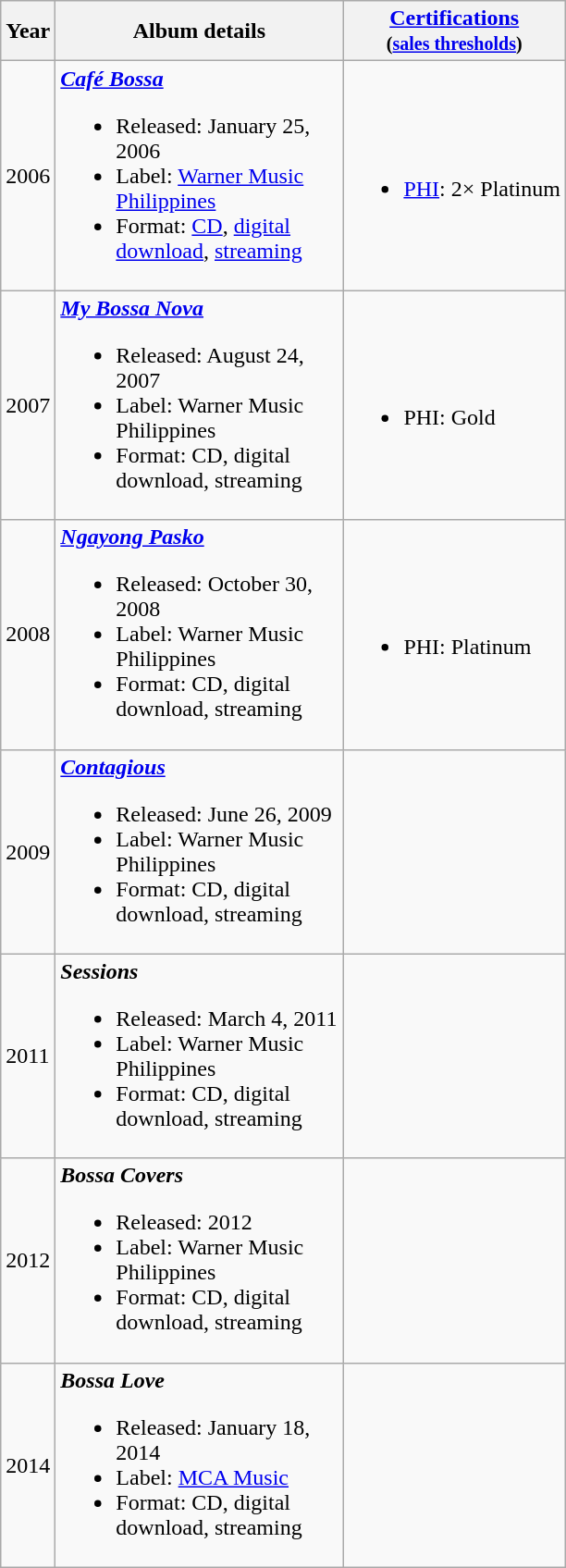<table class="wikitable">
<tr>
<th>Year</th>
<th style="width:200px;">Album details</th>
<th><a href='#'>Certifications</a><br><small>(<a href='#'>sales thresholds</a>)</small></th>
</tr>
<tr>
<td>2006</td>
<td><strong><em><a href='#'>Café Bossa</a></em></strong><br><ul><li>Released: January 25, 2006</li><li>Label: <a href='#'>Warner Music Philippines</a></li><li>Format: <a href='#'>CD</a>, <a href='#'>digital download</a>, <a href='#'>streaming</a></li></ul></td>
<td><br><ul><li><a href='#'>PHI</a>: 2× Platinum</li></ul></td>
</tr>
<tr>
<td>2007</td>
<td><strong><em><a href='#'>My Bossa Nova</a></em></strong><br><ul><li>Released: August 24, 2007</li><li>Label: Warner Music Philippines</li><li>Format: CD, digital download, streaming</li></ul></td>
<td><br><ul><li>PHI: Gold</li></ul></td>
</tr>
<tr>
<td>2008</td>
<td><strong><em><a href='#'>Ngayong Pasko</a></em></strong><br><ul><li>Released: October 30, 2008</li><li>Label: Warner Music Philippines</li><li>Format: CD, digital download, streaming</li></ul></td>
<td><br><ul><li>PHI: Platinum</li></ul></td>
</tr>
<tr>
<td>2009</td>
<td><strong><em><a href='#'>Contagious</a></em></strong><br><ul><li>Released: June 26, 2009</li><li>Label: Warner Music Philippines</li><li>Format: CD, digital download, streaming</li></ul></td>
<td></td>
</tr>
<tr>
<td>2011</td>
<td><strong><em>Sessions</em></strong><br><ul><li>Released: March 4, 2011</li><li>Label: Warner Music Philippines</li><li>Format: CD, digital download, streaming</li></ul></td>
<td></td>
</tr>
<tr>
<td>2012</td>
<td><strong><em>Bossa Covers</em></strong><br><ul><li>Released: 2012</li><li>Label: Warner Music Philippines</li><li>Format: CD, digital download, streaming</li></ul></td>
<td></td>
</tr>
<tr>
<td>2014</td>
<td><strong><em>Bossa Love</em></strong><br><ul><li>Released: January 18, 2014</li><li>Label: <a href='#'>MCA Music</a></li><li>Format: CD, digital download, streaming</li></ul></td>
<td></td>
</tr>
</table>
